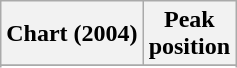<table class="wikitable sortable plainrowheaders" style="text-align:center">
<tr>
<th>Chart (2004)</th>
<th>Peak<br>position</th>
</tr>
<tr>
</tr>
<tr>
</tr>
<tr>
</tr>
</table>
